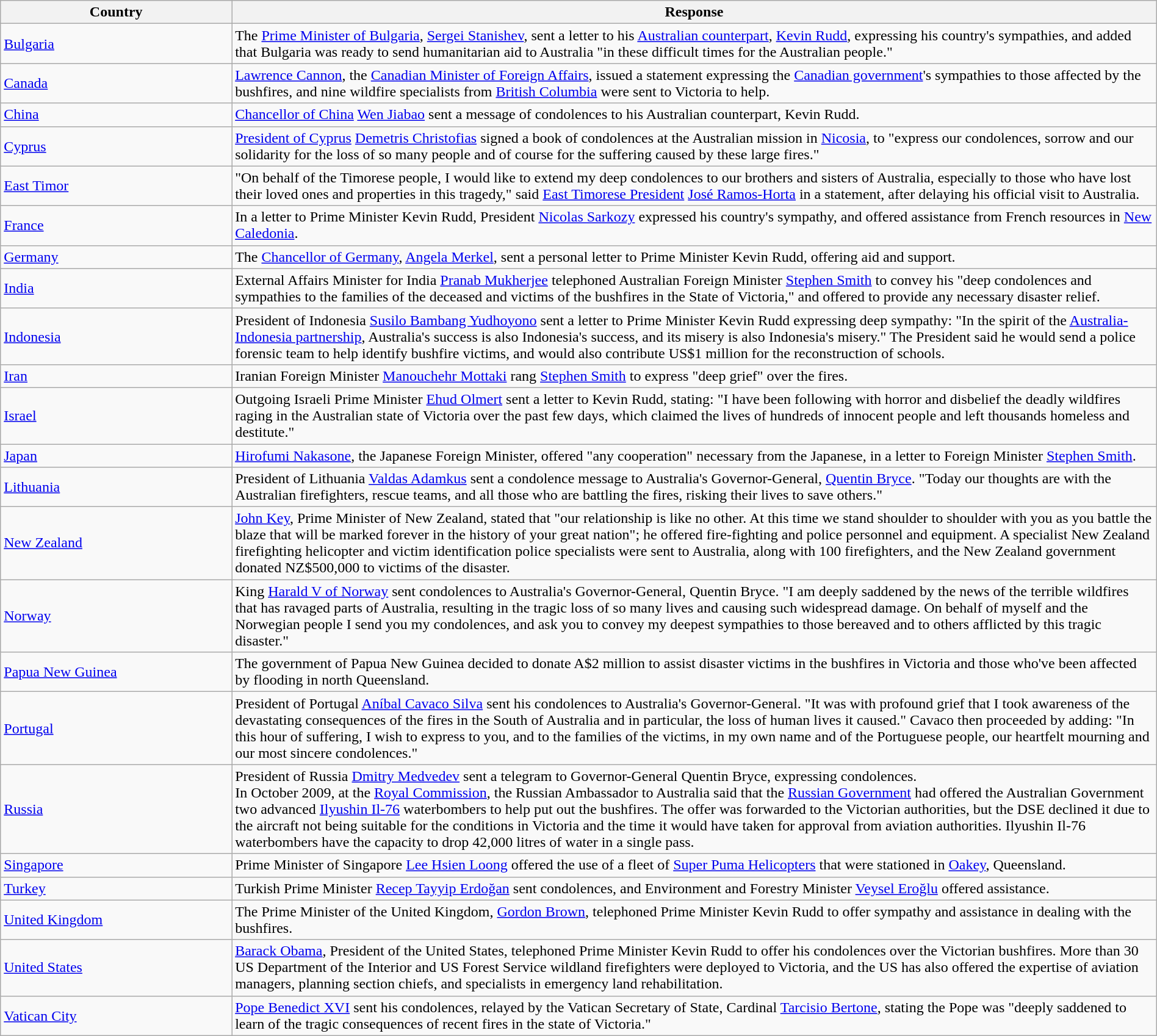<table class="wikitable" width="100%">
<tr>
<th width="20%">Country</th>
<th>Response</th>
</tr>
<tr>
<td><a href='#'>Bulgaria</a></td>
<td>The <a href='#'>Prime Minister of Bulgaria</a>, <a href='#'>Sergei Stanishev</a>, sent a letter to his <a href='#'>Australian counterpart</a>, <a href='#'>Kevin Rudd</a>, expressing his country's sympathies, and added that Bulgaria was ready to send humanitarian aid to Australia "in these difficult times for the Australian people."</td>
</tr>
<tr>
<td><a href='#'>Canada</a></td>
<td><a href='#'>Lawrence Cannon</a>, the <a href='#'>Canadian Minister of Foreign Affairs</a>, issued a statement expressing the <a href='#'>Canadian government</a>'s sympathies to those affected by the bushfires, and nine wildfire specialists from <a href='#'>British Columbia</a> were sent to Victoria to help.</td>
</tr>
<tr>
<td><a href='#'>China</a></td>
<td><a href='#'>Chancellor of China</a> <a href='#'>Wen Jiabao</a> sent a message of condolences to his Australian counterpart, Kevin Rudd.</td>
</tr>
<tr>
<td><a href='#'>Cyprus</a></td>
<td><a href='#'>President of Cyprus</a> <a href='#'>Demetris Christofias</a> signed a book of condolences at the Australian mission in <a href='#'>Nicosia</a>, to "express our condolences, sorrow and our solidarity for the loss of so many people and of course for the suffering caused by these large fires."</td>
</tr>
<tr>
<td><a href='#'>East Timor</a></td>
<td>"On behalf of the Timorese people, I would like to extend my deep condolences to our brothers and sisters of Australia, especially to those who have lost their loved ones and properties in this tragedy," said <a href='#'>East Timorese President</a> <a href='#'>José Ramos-Horta</a> in a statement, after delaying his official visit to Australia.</td>
</tr>
<tr>
<td><a href='#'>France</a></td>
<td>In a letter to Prime Minister Kevin Rudd, President <a href='#'>Nicolas Sarkozy</a> expressed his country's sympathy, and offered assistance from French resources in <a href='#'>New Caledonia</a>.</td>
</tr>
<tr>
<td><a href='#'>Germany</a></td>
<td>The <a href='#'>Chancellor of Germany</a>, <a href='#'>Angela Merkel</a>, sent a personal letter to Prime Minister Kevin Rudd, offering aid and support.</td>
</tr>
<tr>
<td><a href='#'>India</a></td>
<td>External Affairs Minister for India <a href='#'>Pranab Mukherjee</a> telephoned Australian Foreign Minister <a href='#'>Stephen Smith</a> to convey his "deep condolences and sympathies to the families of the deceased and victims of the bushfires in the State of Victoria," and offered to provide any necessary disaster relief.</td>
</tr>
<tr>
<td><a href='#'>Indonesia</a></td>
<td>President of Indonesia <a href='#'>Susilo Bambang Yudhoyono</a> sent a letter to Prime Minister Kevin Rudd expressing deep sympathy: "In the spirit of the <a href='#'>Australia-Indonesia partnership</a>, Australia's success is also Indonesia's success, and its misery is also Indonesia's misery." The President said he would send a police forensic team to help identify bushfire victims, and would also contribute US$1 million for the reconstruction of schools.</td>
</tr>
<tr>
<td><a href='#'>Iran</a></td>
<td>Iranian Foreign Minister <a href='#'>Manouchehr Mottaki</a> rang <a href='#'>Stephen Smith</a> to express "deep grief" over the fires.</td>
</tr>
<tr>
<td><a href='#'>Israel</a></td>
<td>Outgoing Israeli Prime Minister <a href='#'>Ehud Olmert</a> sent a letter to Kevin Rudd, stating: "I have been following with horror and disbelief the deadly wildfires raging in the Australian state of Victoria over the past few days, which claimed the lives of hundreds of innocent people and left thousands homeless and destitute."</td>
</tr>
<tr>
<td><a href='#'>Japan</a></td>
<td><a href='#'>Hirofumi Nakasone</a>, the Japanese Foreign Minister, offered "any cooperation" necessary from the Japanese, in a letter to Foreign Minister <a href='#'>Stephen Smith</a>.</td>
</tr>
<tr>
<td><a href='#'>Lithuania</a></td>
<td>President of Lithuania <a href='#'>Valdas Adamkus</a> sent a condolence message to Australia's Governor-General, <a href='#'>Quentin Bryce</a>. "Today our thoughts are with the Australian firefighters, rescue teams, and all those who are battling the fires, risking their lives to save others."</td>
</tr>
<tr>
<td><a href='#'>New Zealand</a></td>
<td><a href='#'>John Key</a>, Prime Minister of New Zealand, stated that "our relationship is like no other. At this time we stand shoulder to shoulder with you as you battle the blaze that will be marked forever in the history of your great nation"; he offered fire-fighting and police personnel and equipment. A specialist New Zealand firefighting helicopter and victim identification police specialists were sent to Australia, along with 100 firefighters, and the New Zealand government donated NZ$500,000 to victims of the disaster.</td>
</tr>
<tr>
<td><a href='#'>Norway</a></td>
<td>King <a href='#'>Harald V of Norway</a> sent condolences to Australia's Governor-General, Quentin Bryce. "I am deeply saddened by the news of the terrible wildfires that has ravaged parts of Australia, resulting in the tragic loss of so many lives and causing such widespread damage. On behalf of myself and the Norwegian people I send you my condolences, and ask you to convey my deepest sympathies to those bereaved and to others afflicted by this tragic disaster."</td>
</tr>
<tr>
<td><a href='#'>Papua New Guinea</a></td>
<td>The government of Papua New Guinea decided to donate A$2 million to assist disaster victims in the bushfires in Victoria and those who've been affected by flooding in north Queensland.</td>
</tr>
<tr>
<td><a href='#'>Portugal</a></td>
<td>President of Portugal <a href='#'>Aníbal Cavaco Silva</a> sent his condolences to Australia's Governor-General. "It was with profound grief that I took awareness of the devastating consequences of the fires in the South of Australia and in particular, the loss of human lives it caused." Cavaco then proceeded by adding: "In this hour of suffering, I wish to express to you, and to the families of the victims, in my own name and of the Portuguese people, our heartfelt mourning and our most sincere condolences."</td>
</tr>
<tr>
<td><a href='#'>Russia</a></td>
<td>President of Russia <a href='#'>Dmitry Medvedev</a> sent a telegram to Governor-General Quentin Bryce, expressing condolences.<br>In October 2009, at the <a href='#'>Royal Commission</a>, the Russian Ambassador to Australia said that the <a href='#'>Russian Government</a> had offered the Australian Government two advanced <a href='#'>Ilyushin Il-76</a> waterbombers to help put out the bushfires. The offer was forwarded to the Victorian authorities, but the DSE declined it due to the aircraft not being suitable for the conditions in Victoria and the time it would have taken for approval from aviation authorities. Ilyushin Il-76 waterbombers have the capacity to drop 42,000 litres of water in a single pass.</td>
</tr>
<tr>
<td><a href='#'>Singapore</a></td>
<td>Prime Minister of Singapore <a href='#'>Lee Hsien Loong</a> offered the use of a fleet of <a href='#'>Super Puma Helicopters</a> that were stationed in <a href='#'>Oakey</a>, Queensland.</td>
</tr>
<tr>
<td><a href='#'>Turkey</a></td>
<td>Turkish Prime Minister <a href='#'>Recep Tayyip Erdoğan</a> sent condolences, and Environment and Forestry Minister <a href='#'>Veysel Eroğlu</a> offered assistance.</td>
</tr>
<tr>
<td><a href='#'>United Kingdom</a></td>
<td>The Prime Minister of the United Kingdom, <a href='#'>Gordon Brown</a>, telephoned Prime Minister Kevin Rudd to offer sympathy and assistance in dealing with the bushfires.</td>
</tr>
<tr>
<td><a href='#'>United States</a></td>
<td><a href='#'>Barack Obama</a>, President of the United States, telephoned Prime Minister Kevin Rudd to offer his condolences over the Victorian bushfires. More than 30 US Department of the Interior and US Forest Service wildland firefighters were deployed to Victoria, and the US has also offered the expertise of aviation managers, planning section chiefs, and specialists in emergency land rehabilitation.</td>
</tr>
<tr>
<td><a href='#'>Vatican City</a></td>
<td><a href='#'>Pope Benedict XVI</a> sent his condolences, relayed by the Vatican Secretary of State, Cardinal <a href='#'>Tarcisio Bertone</a>, stating the Pope was "deeply saddened to learn of the tragic consequences of recent fires in the state of Victoria."</td>
</tr>
</table>
